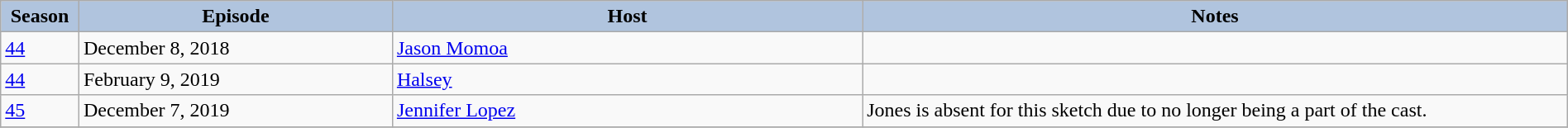<table class="wikitable" style="width:100%;">
<tr>
<th style="background:#B0C4DE;" width="5%">Season</th>
<th style="background:#B0C4DE;" width="20%">Episode</th>
<th style="background:#B0C4DE;" width="30%">Host</th>
<th style="background:#B0C4DE;" width="45%">Notes</th>
</tr>
<tr>
<td><a href='#'>44</a></td>
<td>December 8, 2018</td>
<td><a href='#'>Jason Momoa</a></td>
<td></td>
</tr>
<tr>
<td><a href='#'>44</a></td>
<td>February 9, 2019</td>
<td><a href='#'>Halsey</a></td>
<td></td>
</tr>
<tr>
<td><a href='#'>45</a></td>
<td>December 7, 2019</td>
<td><a href='#'>Jennifer Lopez</a></td>
<td>Jones is absent for this sketch due to no longer being a part of the cast.</td>
</tr>
<tr>
</tr>
</table>
